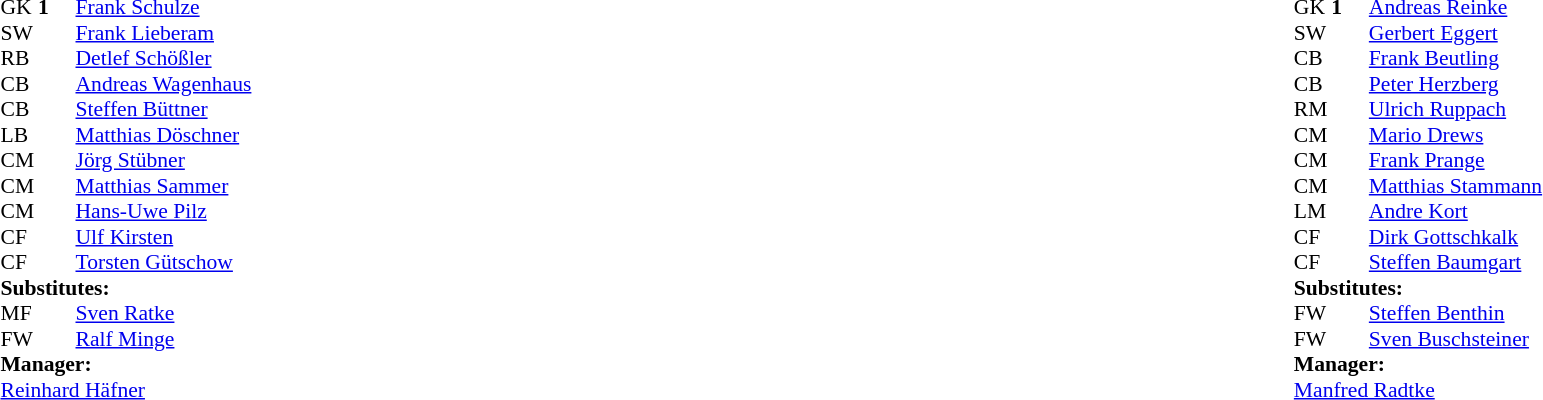<table width="100%">
<tr>
<td valign="top" width="40%"><br><table style="font-size:90%" cellspacing="0" cellpadding="0">
<tr>
<th width=25></th>
<th width=25></th>
</tr>
<tr>
<td>GK</td>
<td><strong>1</strong></td>
<td> <a href='#'>Frank Schulze</a></td>
</tr>
<tr>
<td>SW</td>
<td></td>
<td> <a href='#'>Frank Lieberam</a></td>
</tr>
<tr>
<td>RB</td>
<td></td>
<td> <a href='#'>Detlef Schößler</a></td>
</tr>
<tr>
<td>CB</td>
<td></td>
<td> <a href='#'>Andreas Wagenhaus</a></td>
<td></td>
</tr>
<tr>
<td>CB</td>
<td></td>
<td> <a href='#'>Steffen Büttner</a></td>
</tr>
<tr>
<td>LB</td>
<td></td>
<td> <a href='#'>Matthias Döschner</a></td>
<td></td>
<td></td>
</tr>
<tr>
<td>CM</td>
<td></td>
<td> <a href='#'>Jörg Stübner</a></td>
<td></td>
</tr>
<tr>
<td>CM</td>
<td></td>
<td> <a href='#'>Matthias Sammer</a></td>
</tr>
<tr>
<td>CM</td>
<td></td>
<td> <a href='#'>Hans-Uwe Pilz</a></td>
<td></td>
</tr>
<tr>
<td>CF</td>
<td></td>
<td> <a href='#'>Ulf Kirsten</a></td>
</tr>
<tr>
<td>CF</td>
<td></td>
<td> <a href='#'>Torsten Gütschow</a></td>
<td></td>
<td></td>
</tr>
<tr>
<td colspan=3><strong>Substitutes:</strong></td>
</tr>
<tr>
<td>MF</td>
<td></td>
<td> <a href='#'>Sven Ratke</a></td>
<td></td>
<td></td>
</tr>
<tr>
<td>FW</td>
<td></td>
<td> <a href='#'>Ralf Minge</a></td>
<td></td>
<td></td>
</tr>
<tr>
<td colspan=3><strong>Manager:</strong></td>
</tr>
<tr>
<td colspan=3> <a href='#'>Reinhard Häfner</a></td>
</tr>
</table>
</td>
<td valign="top"></td>
<td valign="top" width="50%"><br><table style="font-size:90%; margin:auto" cellspacing="0" cellpadding="0">
<tr>
<th width=25></th>
<th width=25></th>
</tr>
<tr>
<td>GK</td>
<td><strong>1</strong></td>
<td> <a href='#'>Andreas Reinke</a></td>
</tr>
<tr>
<td>SW</td>
<td></td>
<td> <a href='#'>Gerbert Eggert</a></td>
<td></td>
</tr>
<tr>
<td>CB</td>
<td></td>
<td> <a href='#'>Frank Beutling</a></td>
</tr>
<tr>
<td>CB</td>
<td></td>
<td> <a href='#'>Peter Herzberg</a></td>
</tr>
<tr>
<td>RM</td>
<td></td>
<td> <a href='#'>Ulrich Ruppach</a></td>
<td></td>
</tr>
<tr>
<td>CM</td>
<td></td>
<td> <a href='#'>Mario Drews</a></td>
</tr>
<tr>
<td>CM</td>
<td></td>
<td> <a href='#'>Frank Prange</a></td>
</tr>
<tr>
<td>CM</td>
<td></td>
<td> <a href='#'>Matthias Stammann</a></td>
</tr>
<tr>
<td>LM</td>
<td></td>
<td> <a href='#'>Andre Kort</a></td>
</tr>
<tr>
<td>CF</td>
<td></td>
<td> <a href='#'>Dirk Gottschkalk</a></td>
<td></td>
<td></td>
</tr>
<tr>
<td>CF</td>
<td></td>
<td> <a href='#'>Steffen Baumgart</a></td>
<td></td>
<td></td>
</tr>
<tr>
<td colspan=3><strong>Substitutes:</strong></td>
</tr>
<tr>
<td>FW</td>
<td></td>
<td> <a href='#'>Steffen Benthin</a></td>
<td></td>
<td></td>
</tr>
<tr>
<td>FW</td>
<td></td>
<td> <a href='#'>Sven Buschsteiner</a></td>
<td></td>
<td></td>
</tr>
<tr>
<td colspan=3><strong>Manager:</strong></td>
</tr>
<tr>
<td colspan=3> <a href='#'>Manfred Radtke</a></td>
</tr>
</table>
</td>
</tr>
</table>
